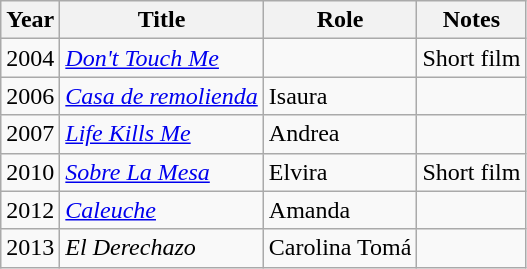<table class="wikitable sortable">
<tr>
<th>Year</th>
<th>Title</th>
<th>Role</th>
<th class="unsortable">Notes</th>
</tr>
<tr>
<td>2004</td>
<td><em><a href='#'>Don't Touch Me</a></em></td>
<td></td>
<td>Short film</td>
</tr>
<tr>
<td>2006</td>
<td><em><a href='#'>Casa de remolienda</a></em></td>
<td>Isaura</td>
<td></td>
</tr>
<tr>
<td>2007</td>
<td><em><a href='#'>Life Kills Me</a></em></td>
<td>Andrea</td>
<td></td>
</tr>
<tr>
<td>2010</td>
<td><em><a href='#'>Sobre La Mesa</a></em></td>
<td>Elvira</td>
<td>Short film</td>
</tr>
<tr>
<td>2012</td>
<td><em><a href='#'>Caleuche</a></em></td>
<td>Amanda</td>
<td></td>
</tr>
<tr>
<td>2013</td>
<td><em>El Derechazo</em></td>
<td>Carolina Tomá</td>
<td></td>
</tr>
</table>
